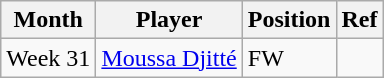<table class=wikitable>
<tr>
<th>Month</th>
<th>Player</th>
<th>Position</th>
<th>Ref</th>
</tr>
<tr>
<td align=center>Week 31</td>
<td> <a href='#'>Moussa Djitté</a></td>
<td>FW</td>
<td rowspan="1"></td>
</tr>
</table>
